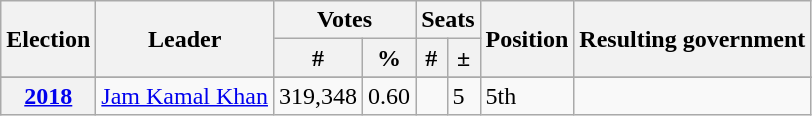<table class="wikitable sortable">
<tr>
<th rowspan=2>Election</th>
<th rowspan=2>Leader</th>
<th colspan=2>Votes</th>
<th colspan=2>Seats</th>
<th rowspan=2>Position</th>
<th rowspan=2>Resulting government</th>
</tr>
<tr>
<th>#</th>
<th>%</th>
<th>#</th>
<th>±</th>
</tr>
<tr>
</tr>
<tr>
<th><a href='#'>2018</a></th>
<td><a href='#'>Jam Kamal Khan</a></td>
<td>319,348</td>
<td>0.60</td>
<td></td>
<td> 5</td>
<td>5th</td>
<td></td>
</tr>
</table>
